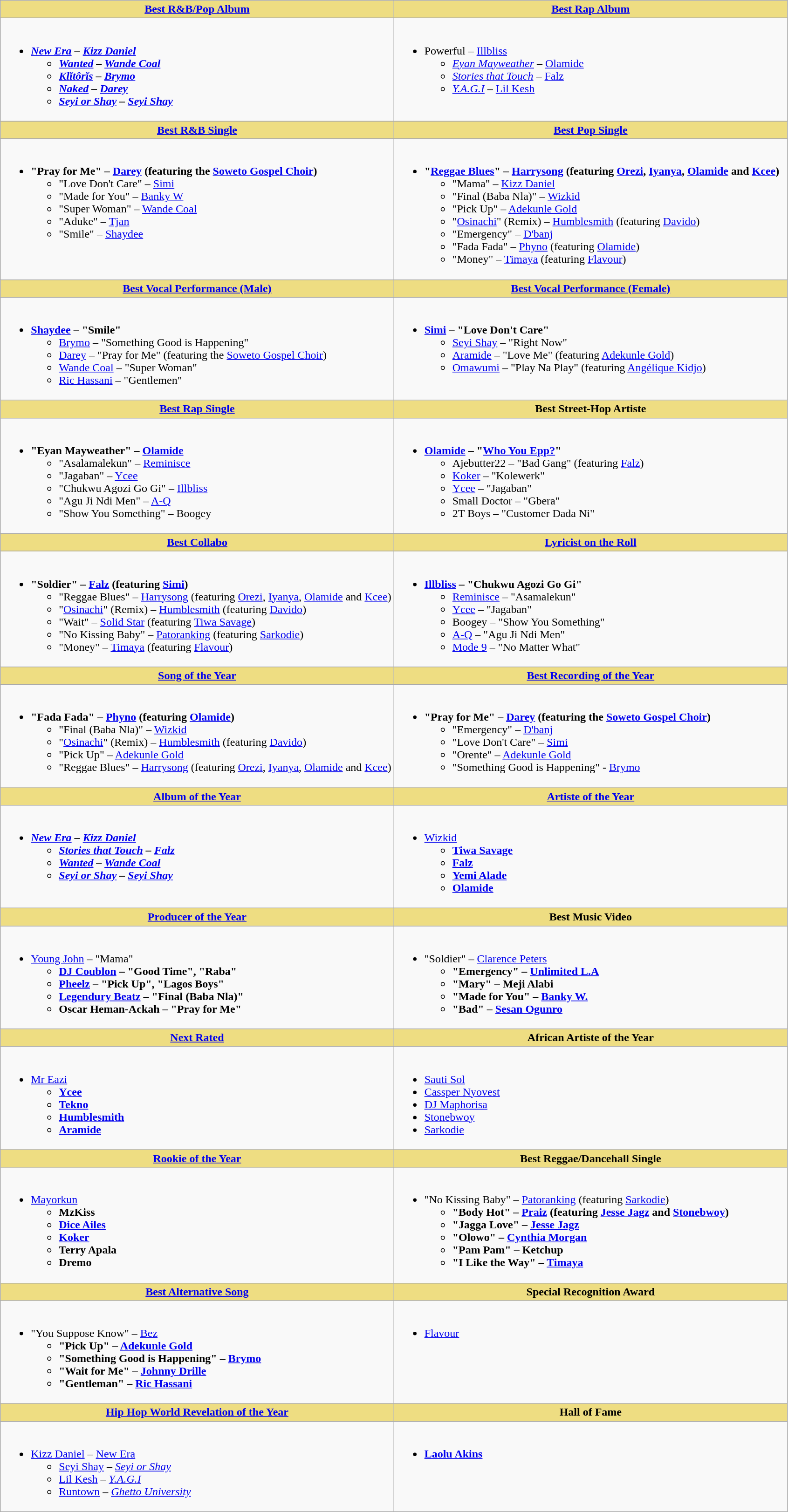<table class="wikitable">
<tr>
<th style="background:#EEDD82; width:50%"><a href='#'>Best R&B/Pop Album</a></th>
<th style="background:#EEDD82; width:50%"><a href='#'>Best Rap Album</a></th>
</tr>
<tr>
<td valign="top"><br><ul><li> <strong><em><a href='#'>New Era</a><em> – <a href='#'>Kizz Daniel</a><strong><ul><li></em><a href='#'>Wanted</a><em> – <a href='#'>Wande Coal</a></li><li></em><a href='#'>Klĭtôrĭs</a><em> – <a href='#'>Brymo</a></li><li></em><a href='#'>Naked</a><em> – <a href='#'>Darey</a></li><li></em><a href='#'>Seyi or Shay</a><em> – <a href='#'>Seyi Shay</a></li></ul></li></ul></td>
<td valign="top"><br><ul><li> </em></strong>Powerful</em> – <a href='#'>Illbliss</a> </strong><ul><li><em><a href='#'>Eyan Mayweather</a></em> – <a href='#'>Olamide</a></li><li><em><a href='#'>Stories that Touch</a></em> – <a href='#'>Falz</a></li><li><em><a href='#'>Y.A.G.I</a></em> – <a href='#'>Lil Kesh</a></li></ul></li></ul></td>
</tr>
<tr>
<th style="background:#EEDD82; width:50%"><a href='#'>Best R&B Single</a></th>
<th style="background:#EEDD82; width:50%"><a href='#'>Best Pop Single</a></th>
</tr>
<tr>
<td valign="top"><br><ul><li> <strong>"Pray for Me" – <a href='#'>Darey</a> <span>(featuring the <a href='#'>Soweto Gospel Choir</a>)</span></strong><ul><li>"Love Don't Care" – <a href='#'>Simi</a></li><li>"Made for You" – <a href='#'>Banky W</a></li><li>"Super Woman" – <a href='#'>Wande Coal</a></li><li>"Aduke" – <a href='#'>Tjan</a></li><li>"Smile" – <a href='#'>Shaydee</a></li></ul></li></ul></td>
<td valign="top"><br><ul><li> <strong>"<a href='#'>Reggae Blues</a>" – <a href='#'>Harrysong</a> <span>(featuring <a href='#'>Orezi</a>, <a href='#'>Iyanya</a>, <a href='#'>Olamide</a> and <a href='#'>Kcee</a>)</span></strong><ul><li>"Mama" – <a href='#'>Kizz Daniel</a></li><li>"Final (Baba Nla)" – <a href='#'>Wizkid</a></li><li>"Pick Up" – <a href='#'>Adekunle Gold</a></li><li>"<a href='#'>Osinachi</a>" (Remix) – <a href='#'>Humblesmith</a> <span>(featuring <a href='#'>Davido</a>)</span></li><li>"Emergency" – <a href='#'>D'banj</a></li><li>"Fada Fada" – <a href='#'>Phyno</a> <span>(featuring <a href='#'>Olamide</a>)</span></li><li>"Money"  – <a href='#'>Timaya</a> <span>(featuring <a href='#'>Flavour</a>)</span></li></ul></li></ul></td>
</tr>
<tr>
<th style="background:#EEDD82; width:50%"><a href='#'>Best Vocal Performance (Male)</a></th>
<th style="background:#EEDD82; width:50%"><a href='#'>Best Vocal Performance (Female)</a></th>
</tr>
<tr>
<td valign="top"><br><ul><li> <strong><a href='#'>Shaydee</a> – "Smile"</strong><ul><li><a href='#'>Brymo</a> – "Something Good is Happening"</li><li><a href='#'>Darey</a> – "Pray for Me" <span>(featuring the <a href='#'>Soweto Gospel Choir</a>)</span></li><li><a href='#'>Wande Coal</a> – "Super Woman"</li><li><a href='#'>Ric Hassani</a> – "Gentlemen"</li></ul></li></ul></td>
<td valign="top"><br><ul><li> <strong><a href='#'>Simi</a> – "Love Don't Care"</strong><ul><li><a href='#'>Seyi Shay</a> – "Right Now"</li><li><a href='#'>Aramide</a> – "Love Me" <span>(featuring <a href='#'>Adekunle Gold</a>)</span></li><li><a href='#'>Omawumi</a> – "Play Na Play" <span>(featuring <a href='#'>Angélique Kidjo</a>)</span></li></ul></li></ul></td>
</tr>
<tr>
<th style="background:#EEDD82; width:50%"><a href='#'>Best Rap Single</a></th>
<th style="background:#EEDD82; width:50%">Best Street-Hop Artiste</th>
</tr>
<tr>
<td valign="top"><br><ul><li> <strong>"Eyan Mayweather" – <a href='#'>Olamide</a></strong><ul><li>"Asalamalekun" – <a href='#'>Reminisce</a></li><li>"Jagaban" – <a href='#'>Ycee</a></li><li>"Chukwu Agozi Go Gi" – <a href='#'>Illbliss</a></li><li>"Agu Ji Ndi Men" – <a href='#'>A-Q</a></li><li>"Show You Something" – Boogey</li></ul></li></ul></td>
<td valign="top"><br><ul><li> <strong><a href='#'>Olamide</a> – "<a href='#'>Who You Epp?</a>" </strong><ul><li>Ajebutter22 – "Bad Gang" <span>(featuring <a href='#'>Falz</a>)</span></li><li><a href='#'>Koker</a> – "Kolewerk"</li><li><a href='#'>Ycee</a> – "Jagaban"</li><li>Small Doctor – "Gbera"</li><li>2T Boys – "Customer Dada Ni"</li></ul></li></ul></td>
</tr>
<tr>
<th style="background:#EEDD82; width:50%"><a href='#'>Best Collabo</a></th>
<th style="background:#EEDD82; width:50%"><a href='#'>Lyricist on the Roll</a></th>
</tr>
<tr>
<td valign="top"><br><ul><li> <strong>"Soldier" – <a href='#'>Falz</a> <span>(featuring <a href='#'>Simi</a>)</span></strong><ul><li>"Reggae Blues" – <a href='#'>Harrysong</a> <span>(featuring <a href='#'>Orezi</a>, <a href='#'>Iyanya</a>, <a href='#'>Olamide</a> and <a href='#'>Kcee</a>)</span></li><li>"<a href='#'>Osinachi</a>" (Remix) – <a href='#'>Humblesmith</a> <span>(featuring <a href='#'>Davido</a>)</span></li><li>"Wait" – <a href='#'>Solid Star</a> <span>(featuring <a href='#'>Tiwa Savage</a>)</span></li><li>"No Kissing Baby" – <a href='#'>Patoranking</a> <span>(featuring <a href='#'>Sarkodie</a>)</span></li><li>"Money" – <a href='#'>Timaya</a> <span>(featuring <a href='#'>Flavour</a>)</span></li></ul></li></ul></td>
<td valign="top"><br><ul><li> <strong><a href='#'>Illbliss</a> – "Chukwu Agozi Go Gi"</strong><ul><li><a href='#'>Reminisce</a> – "Asamalekun"</li><li><a href='#'>Ycee</a> – "Jagaban"</li><li>Boogey – "Show You Something"</li><li><a href='#'>A-Q</a> – "Agu Ji Ndi Men"</li><li><a href='#'>Mode 9</a> – "No Matter What"</li></ul></li></ul></td>
</tr>
<tr>
<th style="background:#EEDD82; width:50%"><a href='#'>Song of the Year</a></th>
<th style="background:#EEDD82; width:50%"><a href='#'>Best Recording of the Year</a></th>
</tr>
<tr>
<td valign="top"><br><ul><li> <strong>"Fada Fada" – <a href='#'>Phyno</a> <span>(featuring <a href='#'>Olamide</a>)</span></strong><ul><li>"Final (Baba Nla)" – <a href='#'>Wizkid</a></li><li>"<a href='#'>Osinachi</a>" (Remix) – <a href='#'>Humblesmith</a> <span>(featuring <a href='#'>Davido</a>)</span></li><li>"Pick Up" – <a href='#'>Adekunle Gold</a></li><li>"Reggae Blues" – <a href='#'>Harrysong</a> <span>(featuring <a href='#'>Orezi</a>, <a href='#'>Iyanya</a>, <a href='#'>Olamide</a> and <a href='#'>Kcee</a>)</span></li></ul></li></ul></td>
<td valign="top"><br><ul><li> <strong>"Pray for Me" – <a href='#'>Darey</a> <span>(featuring the <a href='#'>Soweto Gospel Choir</a>)</span></strong><ul><li>"Emergency" – <a href='#'>D'banj</a></li><li>"Love Don't Care" – <a href='#'>Simi</a></li><li>"Orente" – <a href='#'>Adekunle Gold</a></li><li>"Something Good is Happening" - <a href='#'>Brymo</a></li></ul></li></ul></td>
</tr>
<tr>
<th style="background:#EEDD82; width:50%"><a href='#'>Album of the Year</a></th>
<th style="background:#EEDD82; width:50%"><a href='#'>Artiste of the Year</a></th>
</tr>
<tr>
<td valign="top"><br><ul><li> <strong><em><a href='#'>New Era</a><em> – <a href='#'>Kizz Daniel</a><strong><ul><li></em><a href='#'>Stories that Touch</a><em> – <a href='#'>Falz</a></li><li></em><a href='#'>Wanted</a><em> – <a href='#'>Wande Coal</a></li><li></em><a href='#'>Seyi or Shay</a><em> – <a href='#'>Seyi Shay</a></li></ul></li></ul></td>
<td valign="top"><br><ul><li> </strong><a href='#'>Wizkid</a><strong><ul><li><a href='#'>Tiwa Savage</a></li><li><a href='#'>Falz</a></li><li><a href='#'>Yemi Alade</a></li><li><a href='#'>Olamide</a></li></ul></li></ul></td>
</tr>
<tr>
<th style="background:#EEDD82; width:50%"><a href='#'>Producer of the Year</a></th>
<th style="background:#EEDD82; width:50%">Best Music Video</th>
</tr>
<tr>
<td valign="top"><br><ul><li> </strong><a href='#'>Young John</a> – "Mama"<strong><ul><li><a href='#'>DJ Coublon</a> – "Good Time", "Raba"</li><li><a href='#'>Pheelz</a> – "Pick Up", "Lagos Boys"</li><li><a href='#'>Legendury Beatz</a> – "Final (Baba Nla)"</li><li>Oscar Heman-Ackah – "Pray for Me"</li></ul></li></ul></td>
<td valign="top"><br><ul><li> </strong>"Soldier"  – <a href='#'>Clarence Peters</a><strong><ul><li>"Emergency" – <a href='#'>Unlimited L.A</a></li><li>"Mary" – Meji Alabi</li><li>"Made for You" – <a href='#'>Banky W.</a></li><li>"Bad"  – <a href='#'>Sesan Ogunro</a></li></ul></li></ul></td>
</tr>
<tr>
<th style="background:#EEDD82; width:50%"><a href='#'>Next Rated</a></th>
<th style="background:#EEDD82; width:50%">African Artiste of the Year</th>
</tr>
<tr>
<td valign="top"><br><ul><li> </strong><a href='#'>Mr Eazi</a><strong><ul><li><a href='#'>Ycee</a></li><li><a href='#'>Tekno</a></li><li><a href='#'>Humblesmith</a></li><li><a href='#'>Aramide</a></li></ul></li></ul></td>
<td valign="top"><br><ul><li> <a href='#'>Sauti Sol</a></li><li> <a href='#'>Cassper Nyovest</a></li><li> <a href='#'>DJ Maphorisa</a></li><li> <a href='#'>Stonebwoy</a></li><li> <a href='#'>Sarkodie</a></li></ul></td>
</tr>
<tr>
<th style="background:#EEDD82; width:50%"><a href='#'>Rookie of the Year</a></th>
<th style="background:#EEDD82; width:50%">Best Reggae/Dancehall Single</th>
</tr>
<tr>
<td valign="top"><br><ul><li> </strong><a href='#'>Mayorkun</a><strong><ul><li>MzKiss</li><li><a href='#'>Dice Ailes</a></li><li><a href='#'>Koker</a></li><li>Terry Apala</li><li>Dremo</li></ul></li></ul></td>
<td valign="top"><br><ul><li> </strong>"No Kissing Baby" – <a href='#'>Patoranking</a> <span>(featuring <a href='#'>Sarkodie</a>)</span><strong><ul><li>"Body Hot" – <a href='#'>Praiz</a> <span>(featuring <a href='#'>Jesse Jagz</a> and <a href='#'>Stonebwoy</a>)</span></li><li>"Jagga Love" – <a href='#'>Jesse Jagz</a></li><li>"Olowo" – <a href='#'>Cynthia Morgan</a></li><li>"Pam Pam" – Ketchup</li><li>"I Like the Way" – <a href='#'>Timaya</a></li></ul></li></ul></td>
</tr>
<tr>
<th style="background:#EEDD82; width:50%"><a href='#'>Best Alternative Song</a></th>
<th style="background:#EEDD82; width:50%">Special Recognition Award</th>
</tr>
<tr>
<td valign="top"><br><ul><li> </strong>"You Suppose Know" – <a href='#'>Bez</a><strong><ul><li>"Pick Up" – <a href='#'>Adekunle Gold</a></li><li>"Something Good is Happening" – <a href='#'>Brymo</a></li><li>"Wait for Me" – <a href='#'>Johnny Drille</a></li><li>"Gentleman" – <a href='#'>Ric Hassani</a></li></ul></li></ul></td>
<td valign="top"><br><ul><li> </strong><a href='#'>Flavour</a><strong></li></ul></td>
</tr>
<tr>
<th style="background:#EEDD82; width:50%"><a href='#'>Hip Hop World Revelation of the Year</a></th>
<th style="background:#EEDD82; width:50%">Hall of Fame</th>
</tr>
<tr>
<td valign="top"><br><ul><li> </strong><a href='#'>Kizz Daniel</a> – </em><a href='#'>New Era</a></em></strong><ul><li><a href='#'>Seyi Shay</a> – <em><a href='#'>Seyi or Shay</a></em></li><li><a href='#'>Lil Kesh</a> – <em><a href='#'>Y.A.G.I</a></em></li><li><a href='#'>Runtown</a> – <em><a href='#'>Ghetto University</a></em></li></ul></li></ul></td>
<td valign="top"><br><ul><li> <strong><a href='#'>Laolu Akins</a></strong></li></ul></td>
</tr>
</table>
